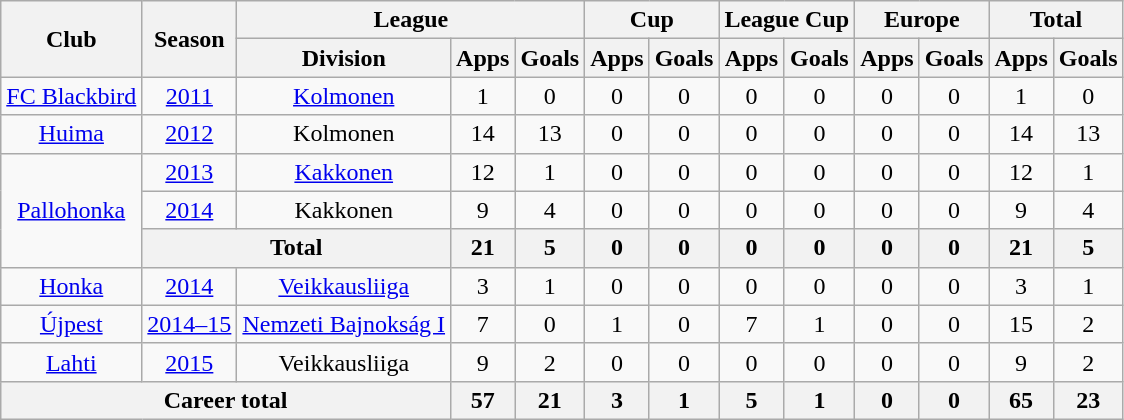<table class="wikitable" style="text-align: center;">
<tr>
<th rowspan="2">Club</th>
<th rowspan="2">Season</th>
<th colspan="3">League</th>
<th colspan="2">Cup</th>
<th colspan="2">League Cup</th>
<th colspan="2">Europe</th>
<th colspan="2">Total</th>
</tr>
<tr>
<th>Division</th>
<th>Apps</th>
<th>Goals</th>
<th>Apps</th>
<th>Goals</th>
<th>Apps</th>
<th>Goals</th>
<th>Apps</th>
<th>Goals</th>
<th>Apps</th>
<th>Goals</th>
</tr>
<tr>
<td><a href='#'>FC Blackbird</a></td>
<td><a href='#'>2011</a></td>
<td><a href='#'>Kolmonen</a></td>
<td>1</td>
<td>0</td>
<td>0</td>
<td>0</td>
<td>0</td>
<td>0</td>
<td>0</td>
<td>0</td>
<td>1</td>
<td>0</td>
</tr>
<tr>
<td><a href='#'>Huima</a></td>
<td><a href='#'>2012</a></td>
<td>Kolmonen</td>
<td>14</td>
<td>13</td>
<td>0</td>
<td>0</td>
<td>0</td>
<td>0</td>
<td>0</td>
<td>0</td>
<td>14</td>
<td>13</td>
</tr>
<tr>
<td rowspan="3"><a href='#'>Pallohonka</a></td>
<td><a href='#'>2013</a></td>
<td><a href='#'>Kakkonen</a></td>
<td>12</td>
<td>1</td>
<td>0</td>
<td>0</td>
<td>0</td>
<td>0</td>
<td>0</td>
<td>0</td>
<td>12</td>
<td>1</td>
</tr>
<tr>
<td><a href='#'>2014</a></td>
<td>Kakkonen</td>
<td>9</td>
<td>4</td>
<td>0</td>
<td>0</td>
<td>0</td>
<td>0</td>
<td>0</td>
<td>0</td>
<td>9</td>
<td>4</td>
</tr>
<tr>
<th colspan="2">Total</th>
<th>21</th>
<th>5</th>
<th>0</th>
<th>0</th>
<th>0</th>
<th>0</th>
<th>0</th>
<th>0</th>
<th>21</th>
<th>5</th>
</tr>
<tr>
<td><a href='#'>Honka</a></td>
<td><a href='#'>2014</a></td>
<td><a href='#'>Veikkausliiga</a></td>
<td>3</td>
<td>1</td>
<td>0</td>
<td>0</td>
<td>0</td>
<td>0</td>
<td>0</td>
<td>0</td>
<td>3</td>
<td>1</td>
</tr>
<tr>
<td><a href='#'>Újpest</a></td>
<td><a href='#'>2014–15</a></td>
<td><a href='#'>Nemzeti Bajnokság I</a></td>
<td>7</td>
<td>0</td>
<td>1</td>
<td>0</td>
<td>7</td>
<td>1</td>
<td>0</td>
<td>0</td>
<td>15</td>
<td>2</td>
</tr>
<tr>
<td><a href='#'>Lahti</a></td>
<td><a href='#'>2015</a></td>
<td>Veikkausliiga</td>
<td>9</td>
<td>2</td>
<td>0</td>
<td>0</td>
<td>0</td>
<td>0</td>
<td>0</td>
<td>0</td>
<td>9</td>
<td>2</td>
</tr>
<tr>
<th colspan="3">Career total</th>
<th>57</th>
<th>21</th>
<th>3</th>
<th>1</th>
<th>5</th>
<th>1</th>
<th>0</th>
<th>0</th>
<th>65</th>
<th>23</th>
</tr>
</table>
